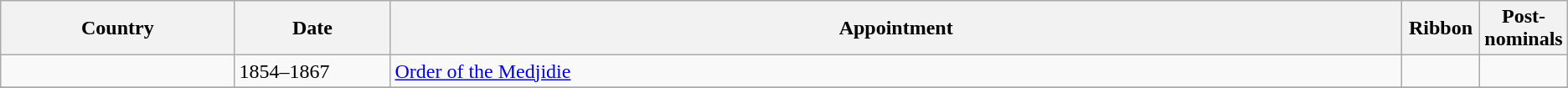<table class="wikitable">
<tr>
<th style="width:15%;">Country</th>
<th style="width:10%;">Date</th>
<th style="width:65%;">Appointment</th>
<th style="width:5%;">Ribbon</th>
<th style="width:5%;">Post-nominals</th>
</tr>
<tr>
<td></td>
<td>1854–1867</td>
<td><a href='#'>Order of the Medjidie</a></td>
<td></td>
<td></td>
</tr>
<tr>
</tr>
</table>
